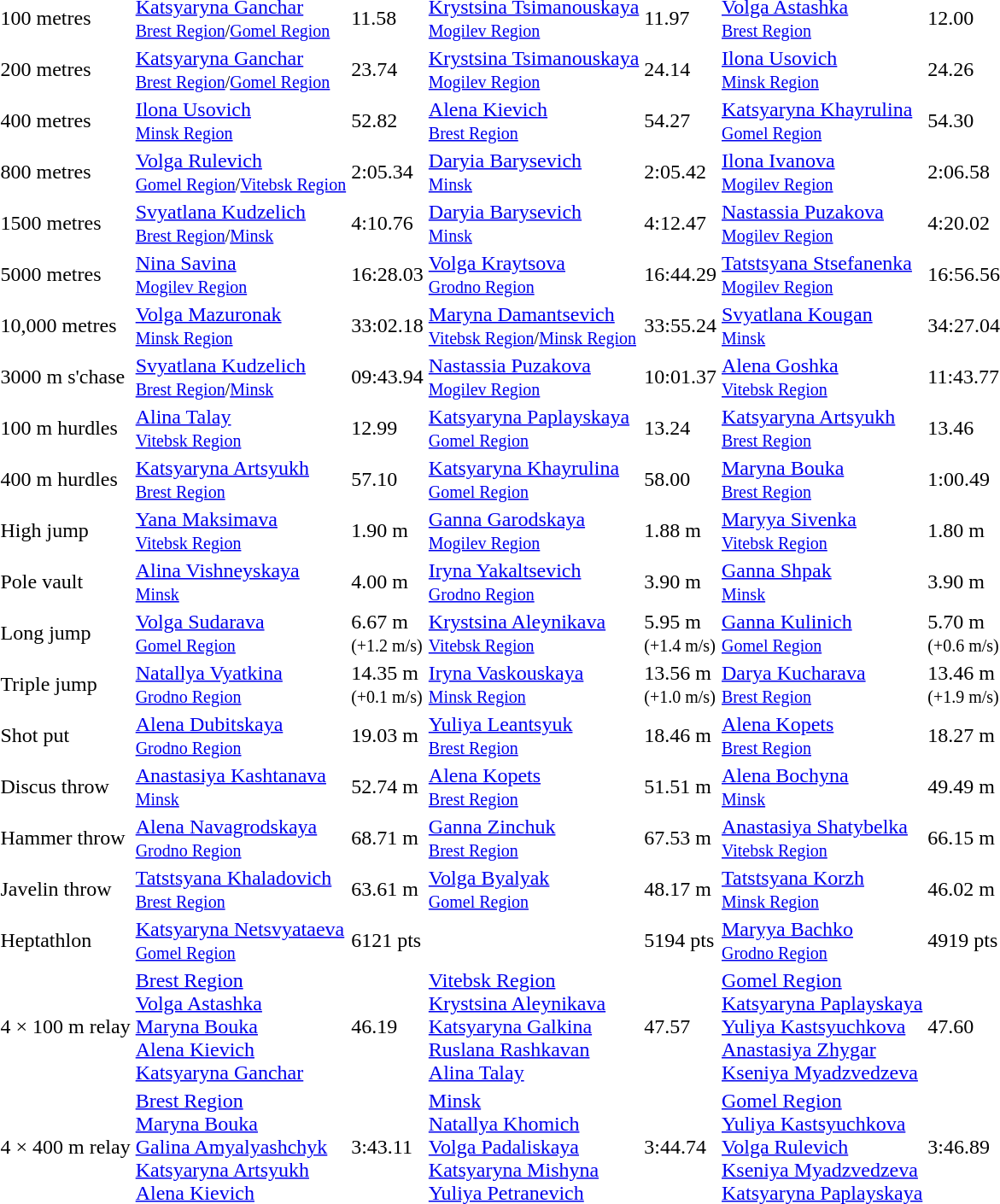<table>
<tr>
<td>100 metres</td>
<td><a href='#'>Katsyaryna Ganchar</a><br><small><a href='#'>Brest Region</a>/<a href='#'>Gomel Region</a></small></td>
<td>11.58</td>
<td><a href='#'>Krystsina Tsimanouskaya</a><br><small><a href='#'>Mogilev Region</a></small></td>
<td>11.97</td>
<td><a href='#'>Volga Astashka</a><br><small><a href='#'>Brest Region</a></small></td>
<td>12.00</td>
</tr>
<tr>
<td>200 metres</td>
<td><a href='#'>Katsyaryna Ganchar</a><br><small><a href='#'>Brest Region</a>/<a href='#'>Gomel Region</a></small></td>
<td>23.74</td>
<td><a href='#'>Krystsina Tsimanouskaya</a><br><small><a href='#'>Mogilev Region</a></small></td>
<td>24.14</td>
<td><a href='#'>Ilona Usovich</a><br><small><a href='#'>Minsk Region</a></small></td>
<td>24.26</td>
</tr>
<tr>
<td>400 metres</td>
<td><a href='#'>Ilona Usovich</a><br><small><a href='#'>Minsk Region</a></small></td>
<td>52.82</td>
<td><a href='#'>Alena Kievich</a><br><small><a href='#'>Brest Region</a></small></td>
<td>54.27</td>
<td><a href='#'>Katsyaryna Khayrulina</a><br><small><a href='#'>Gomel Region</a></small></td>
<td>54.30</td>
</tr>
<tr>
<td>800 metres</td>
<td><a href='#'>Volga Rulevich</a><br><small><a href='#'>Gomel Region</a>/<a href='#'>Vitebsk Region</a></small></td>
<td>2:05.34</td>
<td><a href='#'>Daryia Barysevich</a><br><small><a href='#'>Minsk</a></small></td>
<td>2:05.42</td>
<td><a href='#'>Ilona Ivanova</a><br><small><a href='#'>Mogilev Region</a></small></td>
<td>2:06.58</td>
</tr>
<tr>
<td>1500 metres</td>
<td><a href='#'>Svyatlana Kudzelich</a><br><small><a href='#'>Brest Region</a>/<a href='#'>Minsk</a></small></td>
<td>4:10.76</td>
<td><a href='#'>Daryia Barysevich</a><br><small><a href='#'>Minsk</a></small></td>
<td>4:12.47</td>
<td><a href='#'>Nastassia Puzakova</a><br><small><a href='#'>Mogilev Region</a></small></td>
<td>4:20.02</td>
</tr>
<tr>
<td>5000 metres</td>
<td><a href='#'>Nina Savina</a><br><small><a href='#'>Mogilev Region</a></small></td>
<td>16:28.03</td>
<td><a href='#'>Volga Kraytsova</a><br><small><a href='#'>Grodno Region</a></small></td>
<td>16:44.29</td>
<td><a href='#'>Tatstsyana Stsefanenka</a><br><small><a href='#'>Mogilev Region</a></small></td>
<td>16:56.56</td>
</tr>
<tr>
<td>10,000 metres</td>
<td><a href='#'>Volga Mazuronak</a><br><small><a href='#'>Minsk Region</a></small></td>
<td>33:02.18</td>
<td><a href='#'>Maryna Damantsevich</a><br><small><a href='#'>Vitebsk Region</a>/<a href='#'>Minsk Region</a></small></td>
<td>33:55.24</td>
<td><a href='#'>Svyatlana Kougan</a><br><small><a href='#'>Minsk</a></small></td>
<td>34:27.04</td>
</tr>
<tr>
<td>3000 m s'chase</td>
<td><a href='#'>Svyatlana Kudzelich</a><br><small><a href='#'>Brest Region</a>/<a href='#'>Minsk</a></small></td>
<td>09:43.94</td>
<td><a href='#'>Nastassia Puzakova</a><br><small><a href='#'>Mogilev Region</a></small></td>
<td>10:01.37</td>
<td><a href='#'>Alena Goshka</a><br><small><a href='#'>Vitebsk Region</a></small></td>
<td>11:43.77</td>
</tr>
<tr>
<td>100 m hurdles</td>
<td><a href='#'>Alina Talay</a><br><small><a href='#'>Vitebsk Region</a></small></td>
<td>12.99</td>
<td><a href='#'>Katsyaryna Paplayskaya</a><br><small><a href='#'>Gomel Region</a></small></td>
<td>13.24</td>
<td><a href='#'>Katsyaryna Artsyukh</a><br><small><a href='#'>Brest Region</a></small></td>
<td>13.46</td>
</tr>
<tr>
<td>400 m hurdles</td>
<td><a href='#'>Katsyaryna Artsyukh</a><br><small><a href='#'>Brest Region</a></small></td>
<td>57.10</td>
<td><a href='#'>Katsyaryna Khayrulina</a><br><small><a href='#'>Gomel Region</a></small></td>
<td>58.00</td>
<td><a href='#'>Maryna Bouka</a><br><small><a href='#'>Brest Region</a></small></td>
<td>1:00.49</td>
</tr>
<tr>
<td>High jump</td>
<td><a href='#'>Yana Maksimava</a><br><small><a href='#'>Vitebsk Region</a></small></td>
<td>1.90 m</td>
<td><a href='#'>Ganna Garodskaya</a><br><small><a href='#'>Mogilev Region</a></small></td>
<td>1.88 m</td>
<td><a href='#'>Maryya Sivenka</a><br><small><a href='#'>Vitebsk Region</a></small></td>
<td>1.80 m</td>
</tr>
<tr>
<td>Pole vault</td>
<td><a href='#'>Alina Vishneyskaya</a><br><small><a href='#'>Minsk</a></small></td>
<td>4.00 m</td>
<td><a href='#'>Iryna Yakaltsevich</a><br><small><a href='#'>Grodno Region</a></small></td>
<td>3.90 m</td>
<td><a href='#'>Ganna Shpak</a><br><small><a href='#'>Minsk</a></small></td>
<td>3.90 m</td>
</tr>
<tr>
<td>Long jump</td>
<td><a href='#'>Volga Sudarava</a><br><small><a href='#'>Gomel Region</a></small></td>
<td>6.67 m<br><small>(+1.2 m/s)</small></td>
<td><a href='#'>Krystsina Aleynikava</a><br><small><a href='#'>Vitebsk Region</a></small></td>
<td>5.95 m<br><small>(+1.4 m/s)</small></td>
<td><a href='#'>Ganna Kulinich</a><br><small><a href='#'>Gomel Region</a></small></td>
<td>5.70 m<br><small>(+0.6 m/s)</small></td>
</tr>
<tr>
<td>Triple jump</td>
<td><a href='#'>Natallya Vyatkina</a><br><small><a href='#'>Grodno Region</a></small></td>
<td>14.35 m<br><small>(+0.1 m/s)</small></td>
<td><a href='#'>Iryna Vaskouskaya</a><br><small><a href='#'>Minsk Region</a></small></td>
<td>13.56 m<br><small>(+1.0 m/s)</small></td>
<td><a href='#'>Darya Kucharava</a><br><small><a href='#'>Brest Region</a></small></td>
<td>13.46 m<br><small>(+1.9 m/s)</small></td>
</tr>
<tr>
<td>Shot put</td>
<td><a href='#'>Alena Dubitskaya</a><br><small><a href='#'>Grodno Region</a></small></td>
<td>19.03 m</td>
<td><a href='#'>Yuliya Leantsyuk</a><br><small><a href='#'>Brest Region</a></small></td>
<td>18.46 m</td>
<td><a href='#'>Alena Kopets</a><br><small><a href='#'>Brest Region</a></small></td>
<td>18.27 m</td>
</tr>
<tr>
<td>Discus throw</td>
<td><a href='#'>Anastasiya Kashtanava</a><br><small><a href='#'>Minsk</a></small></td>
<td>52.74 m</td>
<td><a href='#'>Alena Kopets</a><br><small><a href='#'>Brest Region</a></small></td>
<td>51.51 m</td>
<td><a href='#'>Alena Bochyna</a><br><small><a href='#'>Minsk</a></small></td>
<td>49.49 m</td>
</tr>
<tr>
<td>Hammer throw</td>
<td><a href='#'>Alena Navagrodskaya</a><br><small><a href='#'>Grodno Region</a></small></td>
<td>68.71 m</td>
<td><a href='#'>Ganna Zinchuk</a><br><small><a href='#'>Brest Region</a></small></td>
<td>67.53 m</td>
<td><a href='#'>Anastasiya Shatybelka</a><br><small><a href='#'>Vitebsk Region</a></small></td>
<td>66.15 m</td>
</tr>
<tr>
<td>Javelin throw</td>
<td><a href='#'>Tatstsyana Khaladovich</a><br><small><a href='#'>Brest Region</a></small></td>
<td>63.61 m</td>
<td><a href='#'>Volga Byalyak</a><br><small><a href='#'>Gomel Region</a></small></td>
<td>48.17 m</td>
<td><a href='#'>Tatstsyana Korzh</a><br><small><a href='#'>Minsk Region</a></small></td>
<td>46.02 m</td>
</tr>
<tr>
<td>Heptathlon</td>
<td><a href='#'>Katsyaryna Netsvyataeva</a><br><small><a href='#'>Gomel Region</a></small></td>
<td>6121 pts</td>
<td></td>
<td>5194 pts</td>
<td><a href='#'>Maryya Bachko</a><br><small><a href='#'>Grodno Region</a></small></td>
<td>4919 pts</td>
</tr>
<tr>
<td>4 × 100 m relay</td>
<td><a href='#'>Brest Region</a><br><a href='#'>Volga Astashka</a><br><a href='#'>Maryna Bouka</a><br><a href='#'>Alena Kievich</a><br><a href='#'>Katsyaryna Ganchar</a></td>
<td>46.19</td>
<td><a href='#'>Vitebsk Region</a><br><a href='#'>Krystsina Aleynikava</a><br><a href='#'>Katsyaryna Galkina</a><br><a href='#'>Ruslana Rashkavan</a><br><a href='#'>Alina Talay</a></td>
<td>47.57</td>
<td><a href='#'>Gomel Region</a><br><a href='#'>Katsyaryna Paplayskaya</a><br><a href='#'>Yuliya Kastsyuchkova</a><br><a href='#'>Anastasiya Zhygar</a><br><a href='#'>Kseniya Myadzvedzeva</a></td>
<td>47.60</td>
</tr>
<tr>
<td>4 × 400 m relay</td>
<td><a href='#'>Brest Region</a><br><a href='#'>Maryna Bouka</a><br><a href='#'>Galina Amyalyashchyk</a><br><a href='#'>Katsyaryna Artsyukh</a><br><a href='#'>Alena Kievich</a></td>
<td>3:43.11</td>
<td><a href='#'>Minsk</a><br><a href='#'>Natallya Khomich</a><br><a href='#'>Volga Padaliskaya</a><br><a href='#'>Katsyaryna Mishyna</a><br><a href='#'>Yuliya Petranevich</a></td>
<td>3:44.74</td>
<td><a href='#'>Gomel Region</a><br><a href='#'>Yuliya Kastsyuchkova</a><br><a href='#'>Volga Rulevich</a><br><a href='#'>Kseniya Myadzvedzeva</a><br><a href='#'>Katsyaryna Paplayskaya</a></td>
<td>3:46.89</td>
</tr>
</table>
